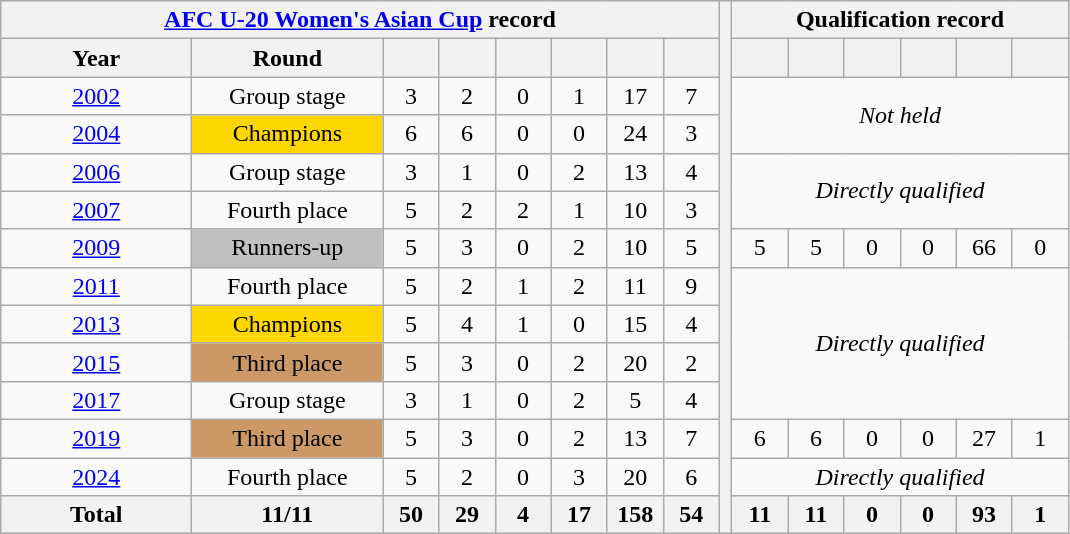<table class="wikitable" style="text-align: center;">
<tr>
<th colspan="8"><a href='#'>AFC U-20 Women's Asian Cup</a> record</th>
<th width="1" rowspan="14"></th>
<th colspan="6">Qualification record</th>
</tr>
<tr>
<th width="120">Year</th>
<th width="120">Round</th>
<th width="30"></th>
<th width="30"></th>
<th width="30"></th>
<th width="30"></th>
<th width="30"></th>
<th width="30"></th>
<th width="30"></th>
<th width="30"></th>
<th width="30"></th>
<th width="30"></th>
<th width="30"></th>
<th width="30"></th>
</tr>
<tr>
<td> <a href='#'>2002</a></td>
<td>Group stage</td>
<td>3</td>
<td>2</td>
<td>0</td>
<td>1</td>
<td>17</td>
<td>7</td>
<td rowspan="2" colspan="6"><em>Not held</em></td>
</tr>
<tr>
<td> <a href='#'>2004</a></td>
<td bgcolor=gold>Champions</td>
<td>6</td>
<td>6</td>
<td>0</td>
<td>0</td>
<td>24</td>
<td>3</td>
</tr>
<tr>
<td> <a href='#'>2006</a></td>
<td>Group stage</td>
<td>3</td>
<td>1</td>
<td>0</td>
<td>2</td>
<td>13</td>
<td>4</td>
<td rowspan="2" colspan="6"><em>Directly qualified</em></td>
</tr>
<tr>
<td> <a href='#'>2007</a></td>
<td>Fourth place</td>
<td>5</td>
<td>2</td>
<td>2</td>
<td>1</td>
<td>10</td>
<td>3</td>
</tr>
<tr>
<td> <a href='#'>2009</a></td>
<td bgcolor=silver>Runners-up</td>
<td>5</td>
<td>3</td>
<td>0</td>
<td>2</td>
<td>10</td>
<td>5</td>
<td>5</td>
<td>5</td>
<td>0</td>
<td>0</td>
<td>66</td>
<td>0</td>
</tr>
<tr>
<td> <a href='#'>2011</a></td>
<td>Fourth place</td>
<td>5</td>
<td>2</td>
<td>1</td>
<td>2</td>
<td>11</td>
<td>9</td>
<td rowspan="4" colspan="6"><em>Directly qualified</em></td>
</tr>
<tr>
<td> <a href='#'>2013</a></td>
<td bgcolor=gold>Champions</td>
<td>5</td>
<td>4</td>
<td>1</td>
<td>0</td>
<td>15</td>
<td>4</td>
</tr>
<tr>
<td> <a href='#'>2015</a></td>
<td bgcolor=#cc9966>Third place</td>
<td>5</td>
<td>3</td>
<td>0</td>
<td>2</td>
<td>20</td>
<td>2</td>
</tr>
<tr>
<td> <a href='#'>2017</a></td>
<td>Group stage</td>
<td>3</td>
<td>1</td>
<td>0</td>
<td>2</td>
<td>5</td>
<td>4</td>
</tr>
<tr>
<td> <a href='#'>2019</a></td>
<td bgcolor=#cc9966>Third place</td>
<td>5</td>
<td>3</td>
<td>0</td>
<td>2</td>
<td>13</td>
<td>7</td>
<td>6</td>
<td>6</td>
<td>0</td>
<td>0</td>
<td>27</td>
<td>1</td>
</tr>
<tr>
<td> <a href='#'>2024</a></td>
<td>Fourth place</td>
<td>5</td>
<td>2</td>
<td>0</td>
<td>3</td>
<td>20</td>
<td>6</td>
<td colspan="6"><em>Directly qualified</em></td>
</tr>
<tr>
<th>Total</th>
<th>11/11</th>
<th>50</th>
<th>29</th>
<th>4</th>
<th>17</th>
<th>158</th>
<th>54</th>
<th>11</th>
<th>11</th>
<th>0</th>
<th>0</th>
<th>93</th>
<th>1</th>
</tr>
</table>
